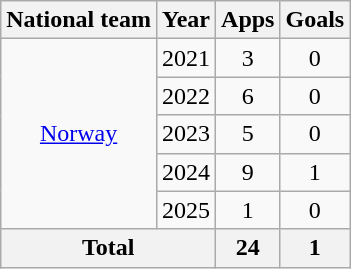<table class="wikitable" style="text-align:center">
<tr>
<th>National team</th>
<th>Year</th>
<th>Apps</th>
<th>Goals</th>
</tr>
<tr>
<td rowspan="5"><a href='#'>Norway</a></td>
<td>2021</td>
<td>3</td>
<td>0</td>
</tr>
<tr>
<td>2022</td>
<td>6</td>
<td>0</td>
</tr>
<tr>
<td>2023</td>
<td>5</td>
<td>0</td>
</tr>
<tr>
<td>2024</td>
<td>9</td>
<td>1</td>
</tr>
<tr>
<td>2025</td>
<td>1</td>
<td>0</td>
</tr>
<tr>
<th colspan="2">Total</th>
<th>24</th>
<th>1</th>
</tr>
</table>
